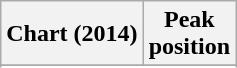<table class="wikitable sortable plainrowheaders" style="text-align:center">
<tr>
<th scope="col">Chart (2014)</th>
<th scope="col">Peak<br>position</th>
</tr>
<tr>
</tr>
<tr>
</tr>
</table>
